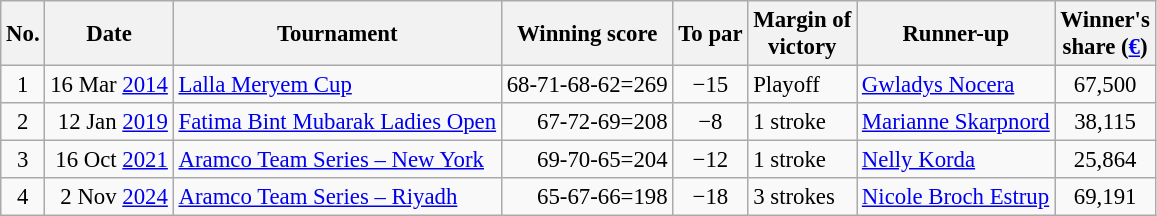<table class="wikitable" style="font-size:95%;">
<tr>
<th>No.</th>
<th>Date</th>
<th>Tournament</th>
<th>Winning score</th>
<th>To par</th>
<th>Margin of<br>victory</th>
<th>Runner-up</th>
<th>Winner's<br>share (<a href='#'>€</a>)</th>
</tr>
<tr>
<td align=center>1</td>
<td align=right>16 Mar <a href='#'>2014</a></td>
<td><a href='#'>Lalla Meryem Cup</a></td>
<td align=right>68-71-68-62=269</td>
<td align=center>−15</td>
<td>Playoff</td>
<td> <a href='#'>Gwladys Nocera</a></td>
<td align=center>67,500</td>
</tr>
<tr>
<td align=center>2</td>
<td align=right>12 Jan <a href='#'>2019</a></td>
<td><a href='#'>Fatima Bint Mubarak Ladies Open</a></td>
<td align=right>67-72-69=208</td>
<td align=center>−8</td>
<td>1 stroke</td>
<td> <a href='#'>Marianne Skarpnord</a></td>
<td align=center>38,115</td>
</tr>
<tr>
<td align=center>3</td>
<td align=right>16 Oct <a href='#'>2021</a></td>
<td><a href='#'>Aramco Team Series – New York</a></td>
<td align=right>69-70-65=204</td>
<td align=center>−12</td>
<td>1 stroke</td>
<td> <a href='#'>Nelly Korda</a></td>
<td align=center>25,864</td>
</tr>
<tr>
<td align=center>4</td>
<td align=right>2 Nov <a href='#'>2024</a></td>
<td><a href='#'>Aramco Team Series – Riyadh</a></td>
<td align=right>65-67-66=198</td>
<td align=center>−18</td>
<td>3 strokes</td>
<td> <a href='#'>Nicole Broch Estrup</a></td>
<td align=center>69,191</td>
</tr>
</table>
